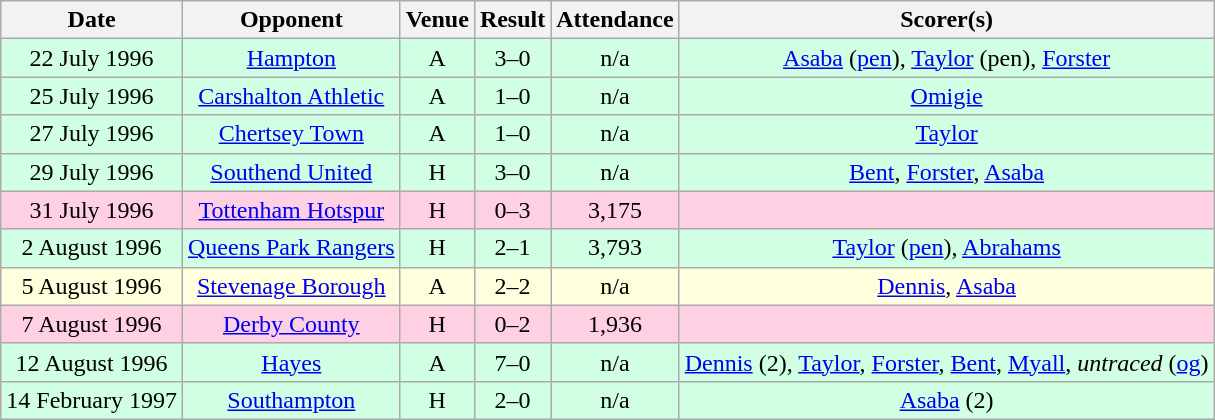<table class="wikitable sortable" style="text-align:center;">
<tr>
<th>Date</th>
<th>Opponent</th>
<th>Venue</th>
<th>Result</th>
<th>Attendance</th>
<th>Scorer(s)</th>
</tr>
<tr style="background:#d0ffe3;">
<td>22 July 1996</td>
<td><a href='#'>Hampton</a></td>
<td>A</td>
<td>3–0</td>
<td>n/a</td>
<td><a href='#'>Asaba</a> (<a href='#'>pen</a>), <a href='#'>Taylor</a> (pen), <a href='#'>Forster</a></td>
</tr>
<tr style="background:#d0ffe3;">
<td>25 July 1996</td>
<td><a href='#'>Carshalton Athletic</a></td>
<td>A</td>
<td>1–0</td>
<td>n/a</td>
<td><a href='#'>Omigie</a></td>
</tr>
<tr style="background:#d0ffe3;">
<td>27 July 1996</td>
<td><a href='#'>Chertsey Town</a></td>
<td>A</td>
<td>1–0</td>
<td>n/a</td>
<td><a href='#'>Taylor</a></td>
</tr>
<tr style="background:#d0ffe3;">
<td>29 July 1996</td>
<td><a href='#'>Southend United</a></td>
<td>H</td>
<td>3–0</td>
<td>n/a</td>
<td><a href='#'>Bent</a>, <a href='#'>Forster</a>, <a href='#'>Asaba</a></td>
</tr>
<tr style="background:#ffd0e3;">
<td>31 July 1996</td>
<td><a href='#'>Tottenham Hotspur</a></td>
<td>H</td>
<td>0–3</td>
<td>3,175</td>
<td></td>
</tr>
<tr style="background:#d0ffe3;">
<td>2 August 1996</td>
<td><a href='#'>Queens Park Rangers</a></td>
<td>H</td>
<td>2–1</td>
<td>3,793</td>
<td><a href='#'>Taylor</a> (<a href='#'>pen</a>), <a href='#'>Abrahams</a></td>
</tr>
<tr style="background:#ffd;">
<td>5 August 1996</td>
<td><a href='#'>Stevenage Borough</a></td>
<td>A</td>
<td>2–2</td>
<td>n/a</td>
<td><a href='#'>Dennis</a>, <a href='#'>Asaba</a></td>
</tr>
<tr style="background:#ffd0e3;">
<td>7 August 1996</td>
<td><a href='#'>Derby County</a></td>
<td>H</td>
<td>0–2</td>
<td>1,936</td>
<td></td>
</tr>
<tr style="background:#d0ffe3;">
<td>12 August 1996</td>
<td><a href='#'>Hayes</a></td>
<td>A</td>
<td>7–0</td>
<td>n/a</td>
<td><a href='#'>Dennis</a> (2), <a href='#'>Taylor</a>, <a href='#'>Forster</a>, <a href='#'>Bent</a>, <a href='#'>Myall</a>, <em>untraced</em> (<a href='#'>og</a>)</td>
</tr>
<tr style="background:#d0ffe3;">
<td>14 February 1997</td>
<td><a href='#'>Southampton</a></td>
<td>H</td>
<td>2–0</td>
<td>n/a</td>
<td><a href='#'>Asaba</a> (2)</td>
</tr>
</table>
